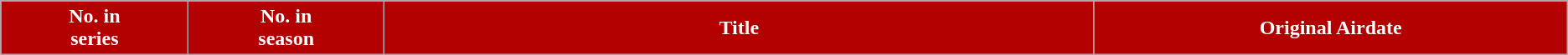<table class="wikitable plainrowheaders">
<tr>
<th style="background:#b30000; color:#fff; width:3%;">No. in<br>series</th>
<th style="background:#b30000; color:#fff; width:3%;">No. in<br>season</th>
<th !  style="background:#b30000; color:#fff; width:12%;">Title</th>
<th !  style="background:#b30000; color:#fff; width:8%;">Original Airdate<br>






</th>
</tr>
</table>
